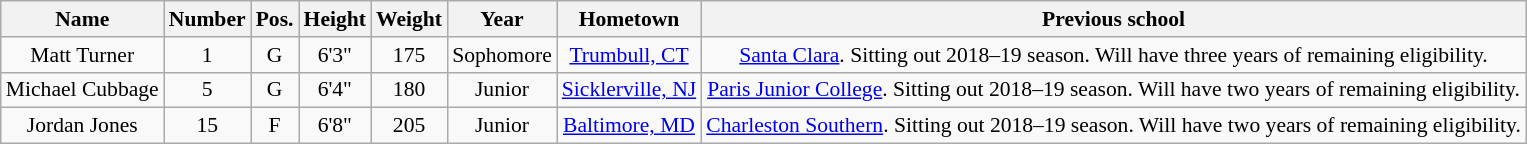<table class="wikitable sortable" border="1" style="text-align: center;font-size:90%;">
<tr>
<th>Name</th>
<th>Number</th>
<th>Pos.</th>
<th>Height</th>
<th>Weight</th>
<th>Year</th>
<th>Hometown</th>
<th class="unsortable">Previous school</th>
</tr>
<tr>
<td>Matt Turner</td>
<td>1</td>
<td>G</td>
<td>6'3"</td>
<td>175</td>
<td>Sophomore</td>
<td><a href='#'>Trumbull, CT</a></td>
<td><a href='#'>Santa Clara</a>. Sitting out 2018–19 season. Will have three years of remaining eligibility.</td>
</tr>
<tr>
<td>Michael Cubbage</td>
<td>5</td>
<td>G</td>
<td>6'4"</td>
<td>180</td>
<td>Junior</td>
<td><a href='#'>Sicklerville, NJ</a></td>
<td><a href='#'>Paris Junior College</a>. Sitting out 2018–19 season. Will have two years of remaining eligibility.</td>
</tr>
<tr>
<td>Jordan Jones</td>
<td>15</td>
<td>F</td>
<td>6'8"</td>
<td>205</td>
<td>Junior</td>
<td><a href='#'>Baltimore, MD</a></td>
<td><a href='#'>Charleston Southern</a>. Sitting out 2018–19 season. Will have two years of remaining eligibility.</td>
</tr>
</table>
